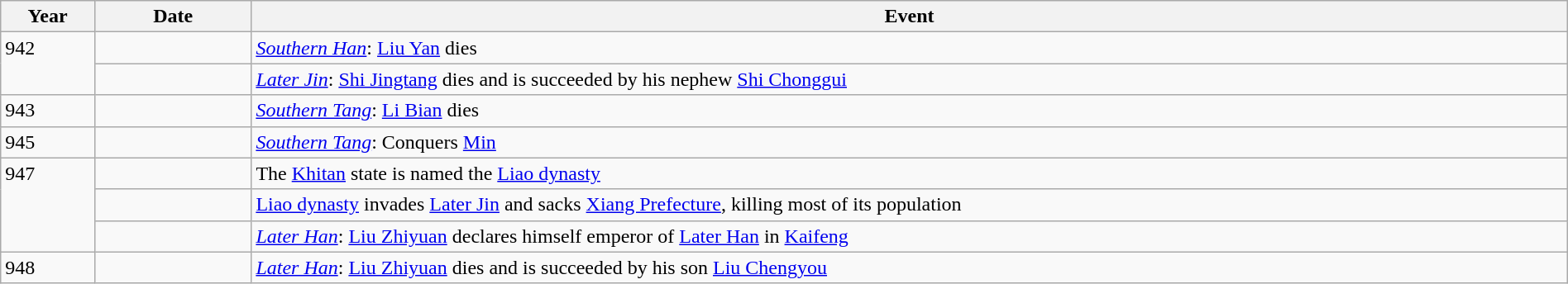<table class="wikitable" width="100%">
<tr>
<th style="width:6%">Year</th>
<th style="width:10%">Date</th>
<th>Event</th>
</tr>
<tr>
<td rowspan="2" valign="top">942</td>
<td></td>
<td><em><a href='#'>Southern Han</a></em>: <a href='#'>Liu Yan</a> dies</td>
</tr>
<tr>
<td></td>
<td><em><a href='#'>Later Jin</a></em>: <a href='#'>Shi Jingtang</a> dies and is succeeded by his nephew <a href='#'>Shi Chonggui</a></td>
</tr>
<tr>
<td>943</td>
<td></td>
<td><em><a href='#'>Southern Tang</a></em>: <a href='#'>Li Bian</a> dies</td>
</tr>
<tr>
<td>945</td>
<td></td>
<td><em><a href='#'>Southern Tang</a></em>: Conquers <a href='#'>Min</a></td>
</tr>
<tr>
<td rowspan="3" valign="top">947</td>
<td></td>
<td>The <a href='#'>Khitan</a> state is named the <a href='#'>Liao dynasty</a></td>
</tr>
<tr>
<td></td>
<td><a href='#'>Liao dynasty</a> invades <a href='#'>Later Jin</a> and sacks <a href='#'>Xiang Prefecture</a>, killing most of its population</td>
</tr>
<tr>
<td></td>
<td><em><a href='#'>Later Han</a></em>: <a href='#'>Liu Zhiyuan</a> declares himself emperor of <a href='#'>Later Han</a> in <a href='#'>Kaifeng</a></td>
</tr>
<tr>
<td>948</td>
<td></td>
<td><em><a href='#'>Later Han</a></em>: <a href='#'>Liu Zhiyuan</a> dies and is succeeded by his son <a href='#'>Liu Chengyou</a></td>
</tr>
</table>
